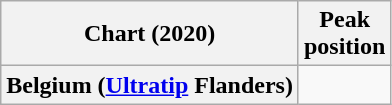<table class="wikitable sortable plainrowheaders" style="text-align:center">
<tr>
<th>Chart (2020)</th>
<th>Peak<br>position</th>
</tr>
<tr>
<th scope="row">Belgium (<a href='#'>Ultratip</a> Flanders)</th>
<td></td>
</tr>
</table>
